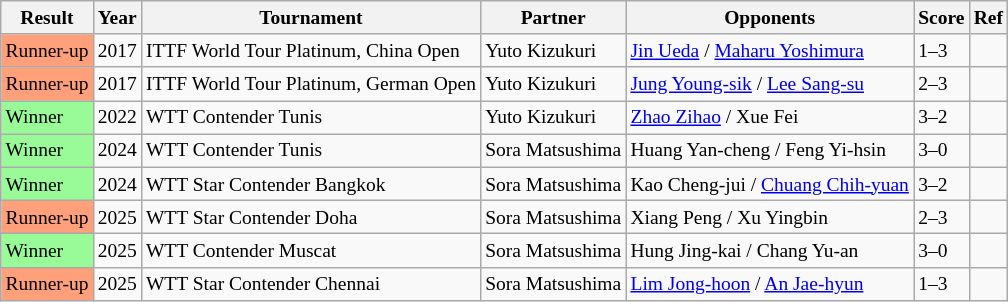<table class="wikitable sortable" style="font-size:small;">
<tr>
<th>Result</th>
<th class="unsortable">Year</th>
<th>Tournament</th>
<th>Partner</th>
<th>Opponents</th>
<th>Score</th>
<th class="unsortable">Ref</th>
</tr>
<tr>
<td style="background: #ffa07a;">Runner-up</td>
<td>2017</td>
<td>ITTF World Tour Platinum, China Open</td>
<td>Yuto Kizukuri</td>
<td> <a href='#'>Jin Ueda</a> / <a href='#'>Maharu Yoshimura</a></td>
<td>1–3</td>
<td></td>
</tr>
<tr>
<td style="background: #ffa07a;">Runner-up</td>
<td>2017</td>
<td>ITTF World Tour Platinum, German Open</td>
<td>Yuto Kizukuri</td>
<td> <a href='#'>Jung Young-sik</a> / <a href='#'>Lee Sang-su</a></td>
<td>2–3</td>
<td></td>
</tr>
<tr>
<td style="background: #98fb98;">Winner</td>
<td>2022</td>
<td>WTT Contender Tunis</td>
<td>Yuto Kizukuri</td>
<td> <a href='#'>Zhao Zihao</a> / Xue Fei</td>
<td>3–2</td>
<td></td>
</tr>
<tr>
<td style="background: #98fb98;">Winner</td>
<td>2024</td>
<td>WTT Contender Tunis</td>
<td>Sora Matsushima</td>
<td> Huang Yan-cheng / Feng Yi-hsin</td>
<td>3–0</td>
<td></td>
</tr>
<tr>
<td style="background: #98fb98;">Winner</td>
<td>2024</td>
<td>WTT Star Contender Bangkok</td>
<td>Sora Matsushima</td>
<td> Kao Cheng-jui / <a href='#'>Chuang Chih-yuan</a></td>
<td>3–2</td>
<td></td>
</tr>
<tr>
<td style="background: #ffa07a;">Runner-up</td>
<td>2025</td>
<td>WTT Star Contender Doha</td>
<td>Sora Matsushima</td>
<td> Xiang Peng / Xu Yingbin</td>
<td>2–3</td>
<td></td>
</tr>
<tr>
<td style="background: #98fb98;">Winner</td>
<td>2025</td>
<td>WTT Contender Muscat</td>
<td>Sora Matsushima</td>
<td> Hung Jing-kai / Chang Yu-an</td>
<td>3–0</td>
<td></td>
</tr>
<tr>
<td style="background: #ffa07a;">Runner-up</td>
<td>2025</td>
<td>WTT Star Contender Chennai</td>
<td>Sora Matsushima</td>
<td> <a href='#'>Lim Jong-hoon</a> / <a href='#'>An Jae-hyun</a></td>
<td>1–3</td>
<td></td>
</tr>
</table>
